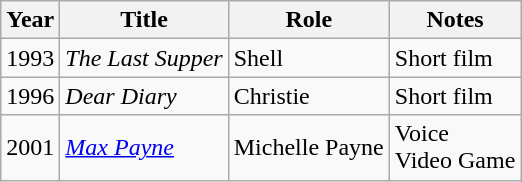<table class="wikitable sortable">
<tr>
<th>Year</th>
<th>Title</th>
<th>Role</th>
<th class="unsortable">Notes</th>
</tr>
<tr>
<td>1993</td>
<td><em>The Last Supper</em></td>
<td>Shell</td>
<td>Short film</td>
</tr>
<tr>
<td>1996</td>
<td><em>Dear Diary</em></td>
<td>Christie</td>
<td>Short film</td>
</tr>
<tr>
<td>2001</td>
<td><em><a href='#'>Max Payne</a></em></td>
<td>Michelle Payne</td>
<td>Voice <br> Video Game</td>
</tr>
</table>
